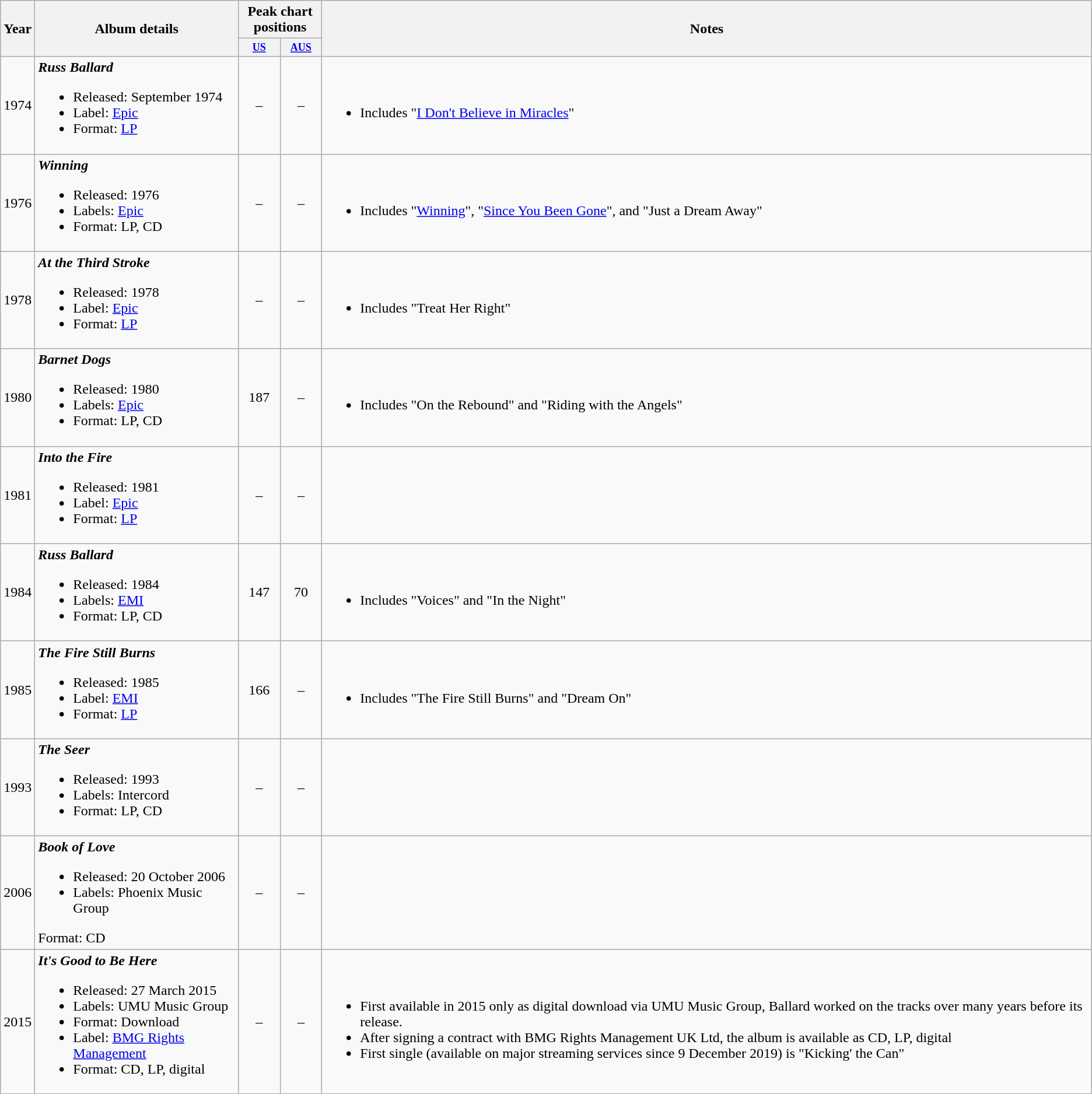<table class="wikitable">
<tr>
<th scope=col rowspan="2">Year</th>
<th scope=col rowspan="2" style="width:225px;">Album details</th>
<th scope="col" colspan="2">Peak chart positions</th>
<th scope=col rowspan="2">Notes</th>
</tr>
<tr>
<th scope=col style="width:3.5em;font-size:75%"><a href='#'>US</a><br></th>
<th scope=col style="width:3.5em;font-size:75%"><a href='#'>AUS</a><br></th>
</tr>
<tr style="text-align:center;">
<td>1974</td>
<td align="left"><strong><em>Russ Ballard</em></strong><br><ul><li>Released: September 1974</li><li>Label: <a href='#'>Epic</a></li><li>Format: <a href='#'>LP</a></li></ul></td>
<td>–</td>
<td>–</td>
<td align="left"><br><ul><li>Includes "<a href='#'>I Don't Believe in Miracles</a>"</li></ul></td>
</tr>
<tr style="text-align:center;">
<td>1976</td>
<td align="left"><strong><em>Winning</em></strong><br><ul><li>Released: 1976</li><li>Labels: <a href='#'>Epic</a></li><li>Format: LP, CD</li></ul></td>
<td>–</td>
<td>–</td>
<td align="left"><br><ul><li>Includes "<a href='#'>Winning</a>", "<a href='#'>Since You Been Gone</a>", and "Just a Dream Away"</li></ul></td>
</tr>
<tr style="text-align:center;">
<td>1978</td>
<td align="left"><strong><em>At the Third Stroke</em></strong><br><ul><li>Released: 1978</li><li>Label: <a href='#'>Epic</a></li><li>Format: <a href='#'>LP</a></li></ul></td>
<td>–</td>
<td>–</td>
<td align="left"><br><ul><li>Includes "Treat Her Right"</li></ul></td>
</tr>
<tr style="text-align:center;">
<td>1980</td>
<td align="left"><strong><em>Barnet Dogs</em></strong><br><ul><li>Released: 1980</li><li>Labels: <a href='#'>Epic</a></li><li>Format: LP, CD</li></ul></td>
<td>187</td>
<td>–</td>
<td align="left"><br><ul><li>Includes "On the Rebound" and "Riding with the Angels"</li></ul></td>
</tr>
<tr style="text-align:center;">
<td>1981</td>
<td align="left"><strong><em>Into the Fire</em></strong><br><ul><li>Released: 1981</li><li>Label: <a href='#'>Epic</a></li><li>Format: <a href='#'>LP</a></li></ul></td>
<td>–</td>
<td>–</td>
<td align="left"></td>
</tr>
<tr style="text-align:center;">
<td>1984</td>
<td align="left"><strong><em>Russ Ballard</em></strong><br><ul><li>Released: 1984</li><li>Labels: <a href='#'>EMI</a></li><li>Format: LP, CD</li></ul></td>
<td>147</td>
<td>70</td>
<td align="left"><br><ul><li>Includes "Voices" and "In the Night"</li></ul></td>
</tr>
<tr style="text-align:center;">
<td>1985</td>
<td align="left"><strong><em>The Fire Still Burns</em></strong><br><ul><li>Released: 1985</li><li>Label: <a href='#'>EMI</a></li><li>Format: <a href='#'>LP</a></li></ul></td>
<td>166</td>
<td>–</td>
<td align="left"><br><ul><li>Includes "The Fire Still Burns" and "Dream On"</li></ul></td>
</tr>
<tr style="text-align:center;">
<td>1993</td>
<td align="left"><strong><em>The Seer</em></strong><br><ul><li>Released: 1993</li><li>Labels: Intercord</li><li>Format: LP, CD</li></ul></td>
<td>–</td>
<td>–</td>
<td align="left"></td>
</tr>
<tr style="text-align:center;">
<td>2006</td>
<td align="left"><strong><em>Book of Love</em></strong><br><ul><li>Released: 20 October 2006</li><li>Labels: Phoenix Music Group</li></ul>Format: CD</td>
<td>–</td>
<td>–</td>
<td align="left"></td>
</tr>
<tr style="text-align:center;">
<td>2015</td>
<td align="left"><strong><em>It's Good to Be Here</em></strong><br><ul><li>Released: 27 March 2015</li><li>Labels: UMU Music Group</li><li>Format: Download</li><li>Label: <a href='#'>BMG Rights Management</a></li><li>Format: CD, LP, digital</li></ul></td>
<td>–</td>
<td>–</td>
<td align="left"><br><ul><li>First available in 2015 only as digital download via UMU Music Group, Ballard worked on the tracks over many years before its release.</li><li>After signing a contract with BMG Rights Management UK Ltd, the album is available as CD, LP, digital</li><li>First single (available on major streaming services since 9 December 2019) is "Kicking' the Can"</li></ul></td>
</tr>
</table>
